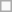<table class=wikitable>
<tr>
<td> </td>
</tr>
</table>
